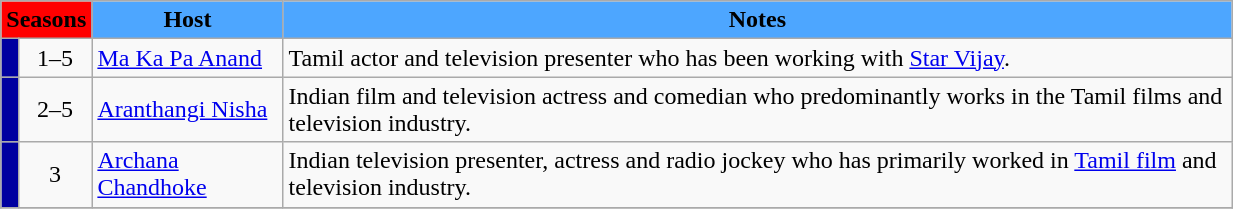<table class="wikitable" width="65%">
<tr>
<th scope="col" style ="background: #FF0000;"style="background: #0000A0 ;color:white"  colspan="2">Seasons</th>
<th scope="col" style ="background: #4da6ff;"style="background: #0000A0 ;color:white">Host</th>
<th scope="col" style ="background: #4da6ff;"style="background: #0000A0 ;color:white">Notes</th>
</tr>
<tr>
<td style="background: #0000A0"></td>
<td rowspan="1"align="center">1–5</td>
<td><a href='#'>Ma Ka Pa Anand</a></td>
<td>Tamil actor and television presenter who has been working with <a href='#'>Star Vijay</a>.</td>
</tr>
<tr>
<td style="background: #0000A0"></td>
<td rowspan="1"align="center">2–5</td>
<td><a href='#'>Aranthangi Nisha</a></td>
<td>Indian film and television actress and comedian who predominantly works in the Tamil films and television industry.</td>
</tr>
<tr>
<td style="background: #0000A0"></td>
<td rowspan="1"align="center">3</td>
<td><a href='#'>Archana Chandhoke</a></td>
<td>Indian television presenter, actress and radio jockey who has primarily worked in <a href='#'>Tamil film</a> and television industry.</td>
</tr>
<tr>
</tr>
</table>
